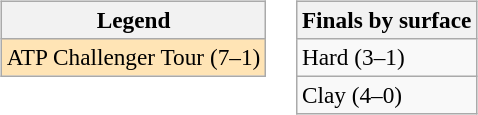<table>
<tr valign=top>
<td><br><table class="wikitable" style=font-size:97%>
<tr>
<th>Legend</th>
</tr>
<tr style="background:moccasin;">
<td>ATP Challenger Tour (7–1)</td>
</tr>
</table>
</td>
<td><br><table class="wikitable" style=font-size:97%>
<tr>
<th>Finals by surface</th>
</tr>
<tr>
<td>Hard (3–1)</td>
</tr>
<tr>
<td>Clay (4–0)</td>
</tr>
</table>
</td>
</tr>
</table>
